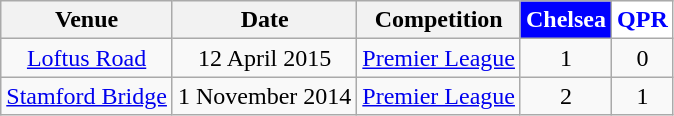<table class="wikitable" style="text-align: center;">
<tr>
<th>Venue</th>
<th>Date</th>
<th>Competition</th>
<th align="center"; style="background:#0000FF; color:#FFF">Chelsea</th>
<th align="center"; style="background:#FFFFFF; color:#0000FF">QPR</th>
</tr>
<tr>
<td><a href='#'>Loftus Road</a></td>
<td>12 April 2015</td>
<td><a href='#'>Premier League</a></td>
<td>1</td>
<td>0</td>
</tr>
<tr>
<td><a href='#'>Stamford Bridge</a></td>
<td>1 November 2014</td>
<td><a href='#'>Premier League</a></td>
<td>2</td>
<td>1</td>
</tr>
</table>
